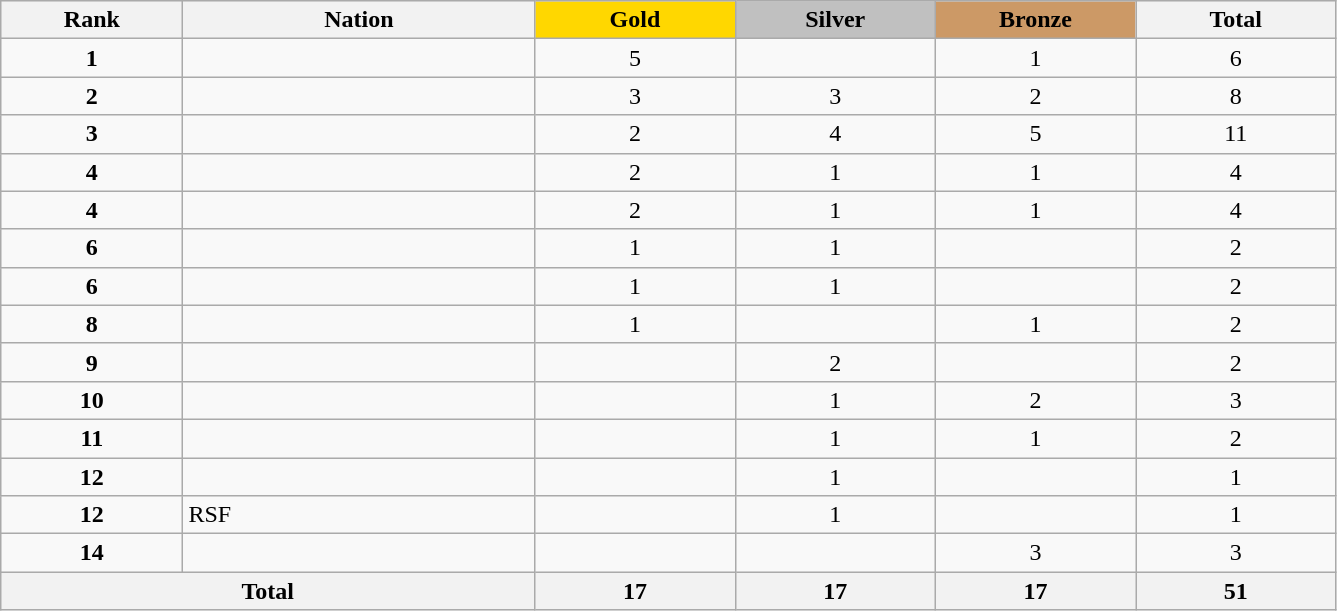<table class="wikitable collapsible autocollapse plainrowheaders" width=70.5% style="text-align:center;">
<tr style="background-color:#EDEDED;">
<th width=100px class="hintergrundfarbe5">Rank</th>
<th width=200px class="hintergrundfarbe6">Nation</th>
<th style="background:    gold; width:15%">Gold</th>
<th style="background:  silver; width:15%">Silver</th>
<th style="background: #CC9966; width:15%">Bronze</th>
<th class="hintergrundfarbe6" style="width:15%">Total</th>
</tr>
<tr>
<td><strong>1</strong></td>
<td align=left></td>
<td>5</td>
<td></td>
<td>1</td>
<td>6</td>
</tr>
<tr>
<td><strong>2</strong></td>
<td align=left></td>
<td>3</td>
<td>3</td>
<td>2</td>
<td>8</td>
</tr>
<tr>
<td><strong>3</strong></td>
<td align=left></td>
<td>2</td>
<td>4</td>
<td>5</td>
<td>11</td>
</tr>
<tr>
<td><strong>4</strong></td>
<td align=left></td>
<td>2</td>
<td>1</td>
<td>1</td>
<td>4</td>
</tr>
<tr>
<td><strong>4</strong></td>
<td align=left></td>
<td>2</td>
<td>1</td>
<td>1</td>
<td>4</td>
</tr>
<tr>
<td><strong>6</strong></td>
<td align=left></td>
<td>1</td>
<td>1</td>
<td></td>
<td>2</td>
</tr>
<tr>
<td><strong>6</strong></td>
<td align=left></td>
<td>1</td>
<td>1</td>
<td></td>
<td>2</td>
</tr>
<tr>
<td><strong>8</strong></td>
<td align=left></td>
<td>1</td>
<td></td>
<td>1</td>
<td>2</td>
</tr>
<tr>
<td><strong>9</strong></td>
<td align=left></td>
<td></td>
<td>2</td>
<td></td>
<td>2</td>
</tr>
<tr>
<td><strong>10</strong></td>
<td align=left></td>
<td></td>
<td>1</td>
<td>2</td>
<td>3</td>
</tr>
<tr>
<td><strong>11</strong></td>
<td align=left></td>
<td></td>
<td>1</td>
<td>1</td>
<td>2</td>
</tr>
<tr>
<td><strong>12</strong></td>
<td align=left></td>
<td></td>
<td>1</td>
<td></td>
<td>1</td>
</tr>
<tr>
<td><strong>12</strong></td>
<td align=left>RSF</td>
<td></td>
<td>1</td>
<td></td>
<td>1</td>
</tr>
<tr>
<td><strong>14</strong></td>
<td align=left></td>
<td></td>
<td></td>
<td>3</td>
<td>3</td>
</tr>
<tr>
<th colspan=2>Total</th>
<th>17</th>
<th>17</th>
<th>17</th>
<th>51</th>
</tr>
</table>
